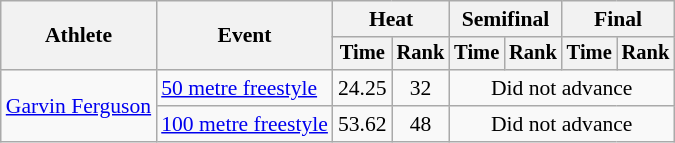<table class=wikitable style="font-size:90%">
<tr>
<th rowspan="2">Athlete</th>
<th rowspan="2">Event</th>
<th colspan="2">Heat</th>
<th colspan="2">Semifinal</th>
<th colspan="2">Final</th>
</tr>
<tr style="font-size:95%">
<th>Time</th>
<th>Rank</th>
<th>Time</th>
<th>Rank</th>
<th>Time</th>
<th>Rank</th>
</tr>
<tr align=center>
<td style="text-align:left;" rowspan="2"><a href='#'>Garvin Ferguson</a></td>
<td align=left><a href='#'>50 metre freestyle</a></td>
<td align=center>24.25</td>
<td align=center>32</td>
<td colspan="4" style="text-align:center;">Did not advance</td>
</tr>
<tr>
<td align=left><a href='#'>100 metre freestyle</a></td>
<td align=center>53.62</td>
<td align=center>48</td>
<td colspan="4" style="text-align:center;">Did not advance</td>
</tr>
</table>
